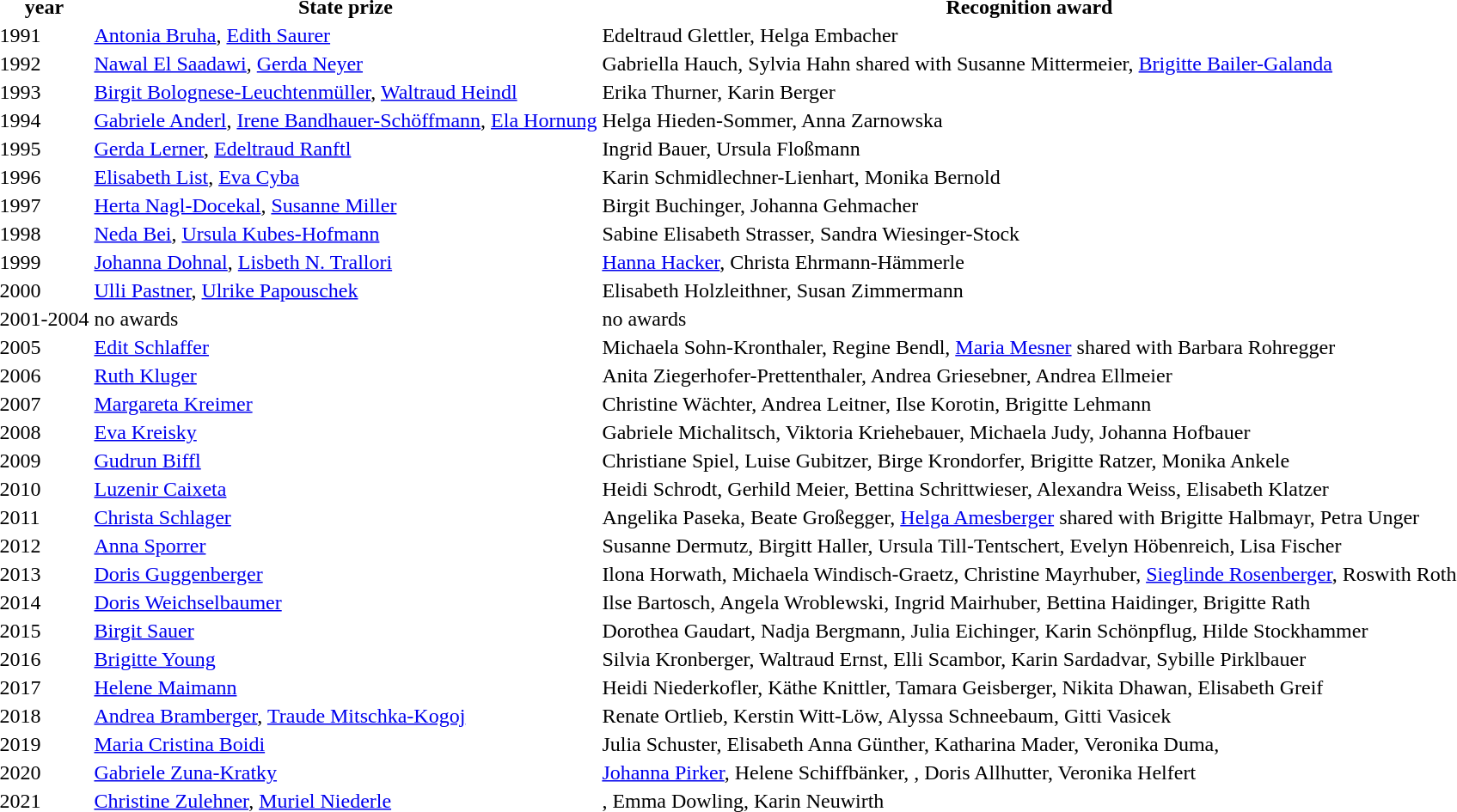<table class="sortable">
<tr>
<th>year</th>
<th>State prize</th>
<th>Recognition award</th>
</tr>
<tr>
<td>1991</td>
<td><a href='#'>Antonia Bruha</a>, <a href='#'>Edith Saurer</a></td>
<td>Edeltraud Glettler, Helga Embacher</td>
</tr>
<tr>
<td>1992</td>
<td><a href='#'>Nawal El Saadawi</a>, <a href='#'>Gerda Neyer</a></td>
<td>Gabriella Hauch, Sylvia Hahn shared with Susanne Mittermeier, <a href='#'>Brigitte Bailer-Galanda</a></td>
</tr>
<tr>
<td>1993</td>
<td><a href='#'>Birgit Bolognese-Leuchtenmüller</a>, <a href='#'>Waltraud Heindl</a></td>
<td>Erika Thurner, Karin Berger</td>
</tr>
<tr>
<td>1994</td>
<td><a href='#'>Gabriele Anderl</a>, <a href='#'>Irene Bandhauer-Schöffmann</a>, <a href='#'>Ela Hornung</a></td>
<td>Helga Hieden-Sommer, Anna Zarnowska</td>
</tr>
<tr>
<td>1995</td>
<td><a href='#'>Gerda Lerner</a>, <a href='#'>Edeltraud Ranftl</a></td>
<td>Ingrid Bauer, Ursula Floßmann</td>
</tr>
<tr>
<td>1996</td>
<td><a href='#'>Elisabeth List</a>, <a href='#'>Eva Cyba</a></td>
<td>Karin Schmidlechner-Lienhart, Monika Bernold</td>
</tr>
<tr>
<td>1997</td>
<td><a href='#'>Herta Nagl-Docekal</a>, <a href='#'>Susanne Miller</a></td>
<td>Birgit Buchinger, Johanna Gehmacher</td>
</tr>
<tr>
<td>1998</td>
<td><a href='#'>Neda Bei</a>, <a href='#'>Ursula Kubes-Hofmann</a></td>
<td>Sabine Elisabeth Strasser, Sandra Wiesinger-Stock</td>
</tr>
<tr>
<td>1999</td>
<td><a href='#'>Johanna Dohnal</a>, <a href='#'>Lisbeth N. Trallori</a></td>
<td><a href='#'>Hanna Hacker</a>, Christa Ehrmann-Hämmerle</td>
</tr>
<tr>
<td>2000</td>
<td><a href='#'>Ulli Pastner</a>, <a href='#'>Ulrike Papouschek</a></td>
<td>Elisabeth Holzleithner, Susan Zimmermann</td>
</tr>
<tr>
<td>2001-2004</td>
<td>no awards</td>
<td>no awards</td>
</tr>
<tr>
<td>2005</td>
<td><a href='#'>Edit Schlaffer</a></td>
<td>Michaela Sohn-Kronthaler, Regine Bendl, <a href='#'>Maria Mesner</a> shared with Barbara Rohregger</td>
</tr>
<tr>
<td>2006</td>
<td><a href='#'>Ruth Kluger</a></td>
<td>Anita Ziegerhofer-Prettenthaler, Andrea Griesebner, Andrea Ellmeier</td>
</tr>
<tr>
<td>2007</td>
<td><a href='#'>Margareta Kreimer</a></td>
<td>Christine Wächter, Andrea Leitner, Ilse Korotin, Brigitte Lehmann</td>
</tr>
<tr>
<td>2008</td>
<td><a href='#'>Eva Kreisky</a></td>
<td>Gabriele Michalitsch, Viktoria Kriehebauer, Michaela Judy, Johanna Hofbauer</td>
</tr>
<tr>
<td>2009</td>
<td><a href='#'>Gudrun Biffl</a></td>
<td>Christiane Spiel, Luise Gubitzer, Birge Krondorfer, Brigitte Ratzer, Monika Ankele</td>
</tr>
<tr>
<td>2010</td>
<td><a href='#'>Luzenir Caixeta</a></td>
<td>Heidi Schrodt, Gerhild Meier, Bettina Schrittwieser, Alexandra Weiss, Elisabeth Klatzer</td>
</tr>
<tr>
<td>2011</td>
<td><a href='#'>Christa Schlager</a></td>
<td>Angelika Paseka, Beate Großegger, <a href='#'>Helga Amesberger</a> shared with Brigitte Halbmayr, Petra Unger</td>
</tr>
<tr>
<td>2012</td>
<td><a href='#'>Anna Sporrer</a></td>
<td>Susanne Dermutz, Birgitt Haller, Ursula Till-Tentschert, Evelyn Höbenreich, Lisa Fischer</td>
</tr>
<tr>
<td>2013</td>
<td><a href='#'>Doris Guggenberger</a></td>
<td>Ilona Horwath, Michaela Windisch-Graetz, Christine Mayrhuber, <a href='#'>Sieglinde Rosenberger</a>, Roswith Roth</td>
</tr>
<tr>
<td>2014</td>
<td><a href='#'>Doris Weichselbaumer</a></td>
<td>Ilse Bartosch, Angela Wroblewski, Ingrid Mairhuber, Bettina Haidinger, Brigitte Rath</td>
</tr>
<tr>
<td>2015</td>
<td><a href='#'>Birgit Sauer</a></td>
<td>Dorothea Gaudart, Nadja Bergmann, Julia Eichinger, Karin Schönpflug, Hilde Stockhammer</td>
</tr>
<tr>
<td>2016</td>
<td><a href='#'>Brigitte Young</a></td>
<td>Silvia Kronberger, Waltraud Ernst, Elli Scambor, Karin Sardadvar, Sybille Pirklbauer</td>
</tr>
<tr>
<td>2017</td>
<td><a href='#'>Helene Maimann</a></td>
<td>Heidi Niederkofler, Käthe Knittler, Tamara Geisberger, Nikita Dhawan, Elisabeth Greif</td>
</tr>
<tr>
<td>2018</td>
<td><a href='#'>Andrea Bramberger</a>, <a href='#'>Traude Mitschka-Kogoj</a></td>
<td>Renate Ortlieb, Kerstin Witt-Löw, Alyssa Schneebaum, Gitti Vasicek</td>
</tr>
<tr>
<td>2019</td>
<td><a href='#'>Maria Cristina Boidi</a></td>
<td>Julia Schuster, Elisabeth Anna Günther, Katharina Mader, Veronika Duma, </td>
</tr>
<tr>
<td>2020</td>
<td><a href='#'>Gabriele Zuna-Kratky</a></td>
<td><a href='#'>Johanna Pirker</a>, Helene Schiffbänker, , Doris Allhutter, Veronika Helfert</td>
</tr>
<tr>
<td>2021</td>
<td><a href='#'>Christine Zulehner</a>, <a href='#'>Muriel Niederle</a></td>
<td>, Emma Dowling, Karin Neuwirth</td>
</tr>
</table>
